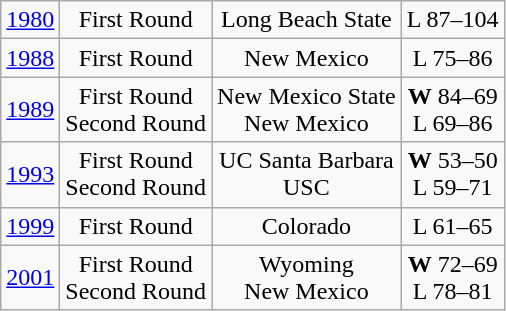<table class="wikitable">
<tr align="center">
<td><a href='#'>1980</a></td>
<td>First Round</td>
<td>Long Beach State</td>
<td>L 87–104</td>
</tr>
<tr align="center">
<td><a href='#'>1988</a></td>
<td>First Round</td>
<td>New Mexico</td>
<td>L 75–86</td>
</tr>
<tr align="center">
<td><a href='#'>1989</a></td>
<td>First Round<br>Second Round</td>
<td>New Mexico State<br>New Mexico</td>
<td><strong>W</strong> 84–69<br>L 69–86</td>
</tr>
<tr align="center">
<td><a href='#'>1993</a></td>
<td>First Round<br>Second Round</td>
<td>UC Santa Barbara<br>USC</td>
<td><strong>W</strong> 53–50<br>L 59–71</td>
</tr>
<tr align="center">
<td><a href='#'>1999</a></td>
<td>First Round</td>
<td>Colorado</td>
<td>L 61–65</td>
</tr>
<tr align="center">
<td><a href='#'>2001</a></td>
<td>First Round<br>Second Round</td>
<td>Wyoming<br>New Mexico</td>
<td><strong>W</strong> 72–69<br>L 78–81</td>
</tr>
</table>
